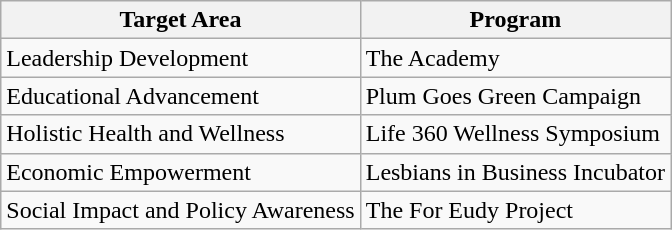<table class="wikitable">
<tr>
<th>Target Area</th>
<th>Program</th>
</tr>
<tr>
<td>Leadership Development</td>
<td>The Academy</td>
</tr>
<tr>
<td>Educational Advancement</td>
<td>Plum Goes Green Campaign</td>
</tr>
<tr>
<td>Holistic Health and Wellness</td>
<td>Life 360 Wellness Symposium</td>
</tr>
<tr>
<td>Economic Empowerment</td>
<td>Lesbians in Business Incubator</td>
</tr>
<tr>
<td>Social Impact and Policy Awareness</td>
<td>The For Eudy Project</td>
</tr>
</table>
